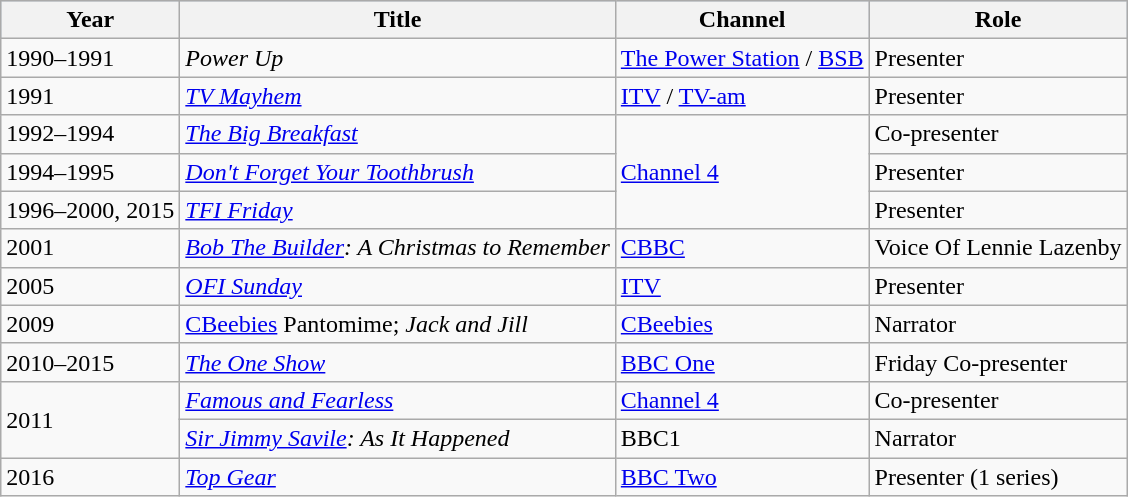<table class="wikitable">
<tr style="background:#b0c4de; text-align:center;">
<th>Year</th>
<th>Title</th>
<th>Channel</th>
<th>Role</th>
</tr>
<tr>
<td>1990–1991</td>
<td><em>Power Up</em></td>
<td><a href='#'>The Power Station</a> / <a href='#'>BSB</a></td>
<td>Presenter</td>
</tr>
<tr>
<td>1991</td>
<td><em><a href='#'>TV Mayhem</a></em></td>
<td><a href='#'>ITV</a> / <a href='#'>TV-am</a></td>
<td>Presenter</td>
</tr>
<tr>
<td>1992–1994</td>
<td><em><a href='#'>The Big Breakfast</a></em></td>
<td rowspan="3"><a href='#'>Channel 4</a></td>
<td>Co-presenter</td>
</tr>
<tr>
<td>1994–1995</td>
<td><em><a href='#'>Don't Forget Your Toothbrush</a></em></td>
<td>Presenter</td>
</tr>
<tr>
<td>1996–2000, 2015</td>
<td><em><a href='#'>TFI Friday</a></em></td>
<td>Presenter</td>
</tr>
<tr>
<td>2001</td>
<td><em><a href='#'>Bob The Builder</a>: A Christmas to Remember</em></td>
<td><a href='#'>CBBC</a></td>
<td>Voice Of Lennie Lazenby</td>
</tr>
<tr>
<td>2005</td>
<td><em><a href='#'>OFI Sunday</a></em></td>
<td><a href='#'>ITV</a></td>
<td>Presenter</td>
</tr>
<tr>
<td>2009</td>
<td><a href='#'>CBeebies</a> Pantomime; <em>Jack and Jill</em></td>
<td><a href='#'>CBeebies</a></td>
<td>Narrator</td>
</tr>
<tr>
<td>2010–2015</td>
<td><em><a href='#'>The One Show</a></em></td>
<td><a href='#'>BBC One</a></td>
<td>Friday Co-presenter</td>
</tr>
<tr>
<td rowspan="2">2011</td>
<td><em><a href='#'>Famous and Fearless</a></em></td>
<td><a href='#'>Channel 4</a></td>
<td>Co-presenter</td>
</tr>
<tr>
<td><em><a href='#'>Sir Jimmy Savile</a>: As It Happened</em></td>
<td>BBC1</td>
<td>Narrator</td>
</tr>
<tr>
<td>2016</td>
<td><em><a href='#'>Top Gear</a></em></td>
<td><a href='#'>BBC Two</a></td>
<td>Presenter (1 series)</td>
</tr>
</table>
